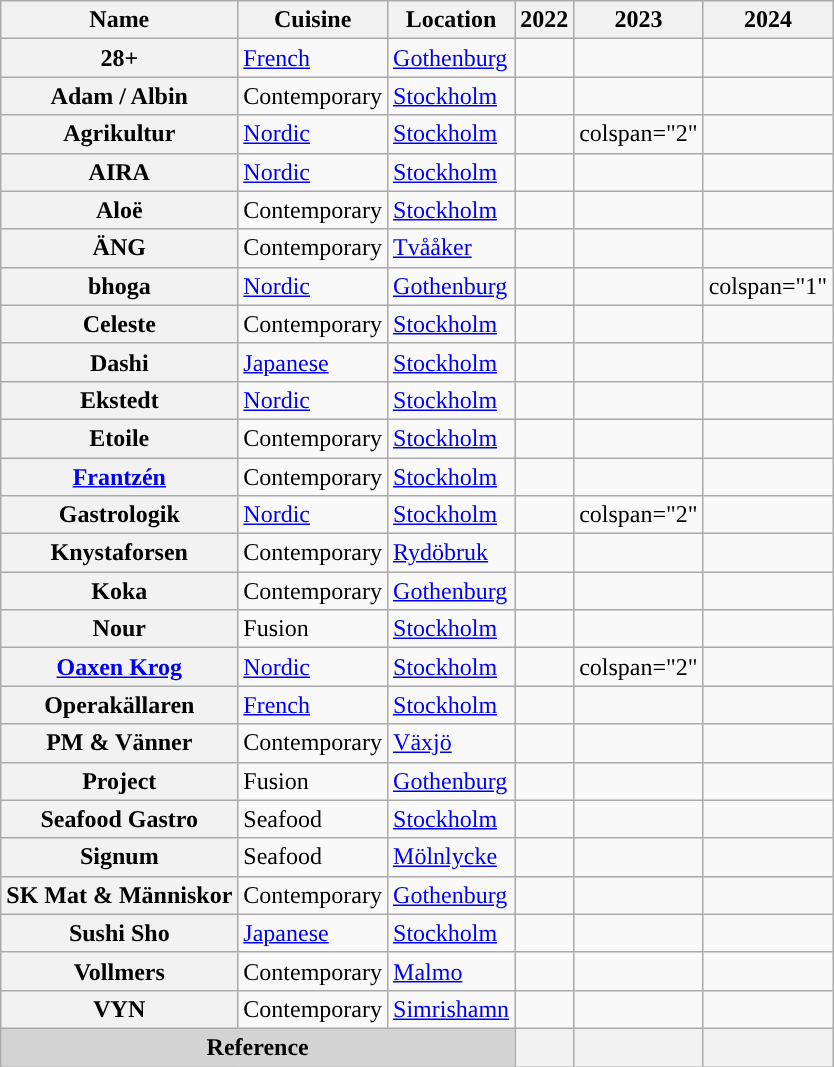<table class="wikitable sortable plainrowheaders" style="text-align:left;"">
<tr>
<th scope="col">Name</th>
<th scope="col">Cuisine</th>
<th scope="col">Location</th>
<th scope="col">2022</th>
<th scope="col">2023</th>
<th scope="col">2024</th>
</tr>
<tr>
<th scope="row">28+</th>
<td><a href='#'>French</a></td>
<td><a href='#'>Gothenburg</a></td>
<td></td>
<td></td>
<td></td>
</tr>
<tr>
<th scope="row">Adam / Albin</th>
<td>Contemporary</td>
<td><a href='#'>Stockholm</a></td>
<td></td>
<td></td>
<td></td>
</tr>
<tr>
<th scope="row">Agrikultur</th>
<td><a href='#'>Nordic</a></td>
<td><a href='#'>Stockholm</a></td>
<td></td>
<td>colspan="2" </td>
</tr>
<tr>
<th scope="row">AIRA</th>
<td><a href='#'>Nordic</a></td>
<td><a href='#'>Stockholm</a></td>
<td></td>
<td></td>
<td></td>
</tr>
<tr>
<th scope="row">Aloë</th>
<td>Contemporary</td>
<td><a href='#'>Stockholm</a></td>
<td></td>
<td></td>
<td></td>
</tr>
<tr>
<th scope="row">ÄNG</th>
<td>Contemporary</td>
<td><a href='#'>Tvååker</a></td>
<td></td>
<td></td>
<td></td>
</tr>
<tr>
<th scope="row">bhoga</th>
<td><a href='#'>Nordic</a></td>
<td><a href='#'>Gothenburg</a></td>
<td></td>
<td></td>
<td>colspan="1" </td>
</tr>
<tr>
<th scope="row">Celeste</th>
<td>Contemporary</td>
<td><a href='#'>Stockholm</a></td>
<td></td>
<td></td>
<td></td>
</tr>
<tr>
<th scope="row">Dashi</th>
<td><a href='#'>Japanese</a></td>
<td><a href='#'>Stockholm</a></td>
<td></td>
<td></td>
<td></td>
</tr>
<tr>
<th scope="row">Ekstedt</th>
<td><a href='#'>Nordic</a></td>
<td><a href='#'>Stockholm</a></td>
<td></td>
<td></td>
<td></td>
</tr>
<tr>
<th scope="row">Etoile</th>
<td>Contemporary</td>
<td><a href='#'>Stockholm</a></td>
<td></td>
<td></td>
<td></td>
</tr>
<tr>
<th scope="row"><a href='#'>Frantzén</a></th>
<td>Contemporary</td>
<td><a href='#'>Stockholm</a></td>
<td></td>
<td></td>
<td></td>
</tr>
<tr>
<th scope="row">Gastrologik</th>
<td><a href='#'>Nordic</a></td>
<td><a href='#'>Stockholm</a></td>
<td></td>
<td>colspan="2" </td>
</tr>
<tr>
<th scope="row">Knystaforsen</th>
<td>Contemporary</td>
<td><a href='#'>Rydöbruk</a></td>
<td></td>
<td></td>
<td></td>
</tr>
<tr>
<th scope="row">Koka</th>
<td>Contemporary</td>
<td><a href='#'>Gothenburg</a></td>
<td></td>
<td></td>
<td></td>
</tr>
<tr>
<th scope="row">Nour</th>
<td>Fusion</td>
<td><a href='#'>Stockholm</a></td>
<td></td>
<td></td>
<td></td>
</tr>
<tr>
<th scope="row"><a href='#'>Oaxen Krog</a></th>
<td><a href='#'>Nordic</a></td>
<td><a href='#'>Stockholm</a></td>
<td></td>
<td>colspan="2" </td>
</tr>
<tr>
<th scope="row">Operakällaren</th>
<td><a href='#'>French</a></td>
<td><a href='#'>Stockholm</a></td>
<td></td>
<td></td>
<td></td>
</tr>
<tr>
<th scope="row">PM & Vänner</th>
<td>Contemporary</td>
<td><a href='#'>Växjö</a></td>
<td></td>
<td></td>
<td></td>
</tr>
<tr>
<th scope="row">Project</th>
<td>Fusion</td>
<td><a href='#'>Gothenburg</a></td>
<td></td>
<td></td>
<td></td>
</tr>
<tr>
<th scope="row">Seafood Gastro</th>
<td>Seafood</td>
<td><a href='#'>Stockholm</a></td>
<td></td>
<td></td>
<td></td>
</tr>
<tr>
<th scope="row">Signum</th>
<td>Seafood</td>
<td><a href='#'>Mölnlycke</a></td>
<td></td>
<td></td>
<td></td>
</tr>
<tr>
<th scope="row">SK Mat & Människor</th>
<td>Contemporary</td>
<td><a href='#'>Gothenburg</a></td>
<td></td>
<td></td>
<td></td>
</tr>
<tr>
<th scope="row">Sushi Sho</th>
<td><a href='#'>Japanese</a></td>
<td><a href='#'>Stockholm</a></td>
<td></td>
<td></td>
<td></td>
</tr>
<tr>
<th scope="row">Vollmers</th>
<td>Contemporary</td>
<td><a href='#'>Malmo</a></td>
<td></td>
<td></td>
<td></td>
</tr>
<tr>
<th scope="row">VYN</th>
<td>Contemporary</td>
<td><a href='#'>Simrishamn</a></td>
<td></td>
<td></td>
<td></td>
</tr>
<tr>
<th colspan="3" style="text-align: center;background: lightgray;">Reference</th>
<th></th>
<th></th>
<th></th>
</tr>
</table>
